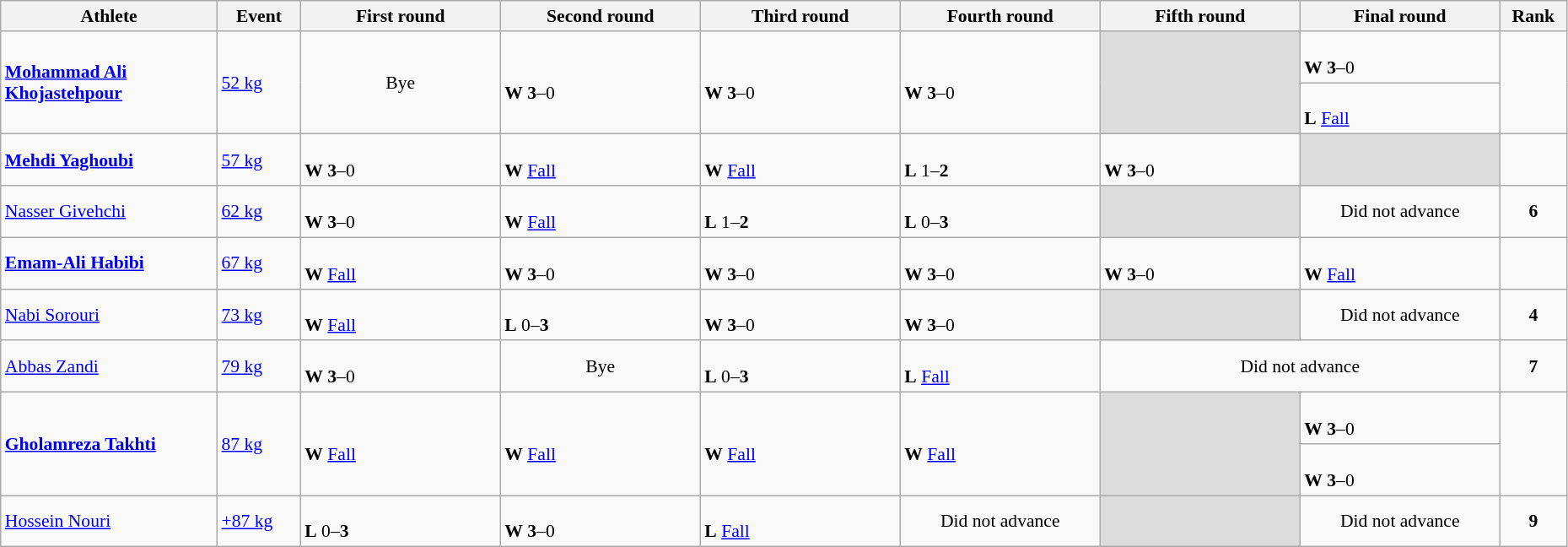<table class="wikitable" width="98%" style="text-align:left; font-size:90%">
<tr>
<th width="13%">Athlete</th>
<th width="5%">Event</th>
<th width="12%">First round</th>
<th width="12%">Second round</th>
<th width="12%">Third round</th>
<th width="12%">Fourth round</th>
<th width="12%">Fifth round</th>
<th width="12%">Final round</th>
<th width="4%">Rank</th>
</tr>
<tr>
<td rowspan=2><strong><a href='#'>Mohammad Ali Khojastehpour</a></strong></td>
<td rowspan=2><a href='#'>52 kg</a></td>
<td rowspan=2 align=center>Bye</td>
<td rowspan=2><br><strong>W</strong> <strong>3</strong>–0</td>
<td rowspan=2><br><strong>W</strong> <strong>3</strong>–0</td>
<td rowspan=2><br><strong>W</strong> <strong>3</strong>–0</td>
<td rowspan=2 bgcolor=#DCDCDC></td>
<td><br><strong>W</strong> <strong>3</strong>–0</td>
<td rowspan=2 align=center></td>
</tr>
<tr>
<td><br><strong>L</strong> <a href='#'>Fall</a></td>
</tr>
<tr>
<td><strong><a href='#'>Mehdi Yaghoubi</a></strong></td>
<td><a href='#'>57 kg</a></td>
<td><br><strong>W</strong> <strong>3</strong>–0</td>
<td><br><strong>W</strong> <a href='#'>Fall</a></td>
<td><br><strong>W</strong> <a href='#'>Fall</a></td>
<td><br><strong>L</strong> 1–<strong>2</strong></td>
<td><br><strong>W</strong> <strong>3</strong>–0</td>
<td bgcolor=#DCDCDC></td>
<td align=center></td>
</tr>
<tr>
<td><a href='#'>Nasser Givehchi</a></td>
<td><a href='#'>62 kg</a></td>
<td><br><strong>W</strong> <strong>3</strong>–0</td>
<td><br><strong>W</strong> <a href='#'>Fall</a></td>
<td><br><strong>L</strong> 1–<strong>2</strong></td>
<td><br><strong>L</strong> 0–<strong>3</strong></td>
<td bgcolor=#DCDCDC></td>
<td align=center>Did not advance</td>
<td align=center><strong>6</strong></td>
</tr>
<tr>
<td><strong><a href='#'>Emam-Ali Habibi</a></strong></td>
<td><a href='#'>67 kg</a></td>
<td><br><strong>W</strong> <a href='#'>Fall</a></td>
<td><br><strong>W</strong> <strong>3</strong>–0</td>
<td><br><strong>W</strong> <strong>3</strong>–0</td>
<td><br><strong>W</strong> <strong>3</strong>–0</td>
<td><br><strong>W</strong> <strong>3</strong>–0</td>
<td><br><strong>W</strong> <a href='#'>Fall</a></td>
<td align=center></td>
</tr>
<tr>
<td><a href='#'>Nabi Sorouri</a></td>
<td><a href='#'>73 kg</a></td>
<td><br><strong>W</strong> <a href='#'>Fall</a></td>
<td><br><strong>L</strong> 0–<strong>3</strong></td>
<td><br><strong>W</strong> <strong>3</strong>–0</td>
<td><br><strong>W</strong> <strong>3</strong>–0</td>
<td bgcolor=#DCDCDC></td>
<td align=center>Did not advance</td>
<td align=center><strong>4</strong></td>
</tr>
<tr>
<td><a href='#'>Abbas Zandi</a></td>
<td><a href='#'>79 kg</a></td>
<td><br><strong>W</strong> <strong>3</strong>–0</td>
<td align=center>Bye</td>
<td><br><strong>L</strong> 0–<strong>3</strong></td>
<td><br><strong>L</strong> <a href='#'>Fall</a></td>
<td colspan=2 align=center>Did not advance</td>
<td align=center><strong>7</strong></td>
</tr>
<tr>
<td rowspan=2><strong><a href='#'>Gholamreza Takhti</a></strong></td>
<td rowspan=2><a href='#'>87 kg</a></td>
<td rowspan=2><br><strong>W</strong> <a href='#'>Fall</a></td>
<td rowspan=2><br><strong>W</strong> <a href='#'>Fall</a></td>
<td rowspan=2><br><strong>W</strong> <a href='#'>Fall</a></td>
<td rowspan=2><br><strong>W</strong> <a href='#'>Fall</a></td>
<td rowspan=2 bgcolor=#DCDCDC></td>
<td><br><strong>W</strong> <strong>3</strong>–0</td>
<td rowspan=2 align=center></td>
</tr>
<tr>
<td><br><strong>W</strong> <strong>3</strong>–0</td>
</tr>
<tr>
<td><a href='#'>Hossein Nouri</a></td>
<td><a href='#'>+87 kg</a></td>
<td><br><strong>L</strong> 0–<strong>3</strong></td>
<td><br><strong>W</strong> <strong>3</strong>–0</td>
<td><br><strong>L</strong> <a href='#'>Fall</a></td>
<td align=center>Did not advance</td>
<td bgcolor=#DCDCDC></td>
<td align=center>Did not advance</td>
<td align=center><strong>9</strong></td>
</tr>
</table>
